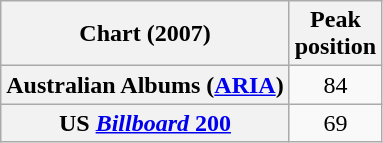<table class="wikitable sortable plainrowheaders" style="text-align:center">
<tr>
<th>Chart (2007)</th>
<th>Peak<br>position</th>
</tr>
<tr>
<th scope="row">Australian Albums (<a href='#'>ARIA</a>)</th>
<td>84</td>
</tr>
<tr>
<th scope="row">US <a href='#'><em>Billboard</em> 200</a></th>
<td>69</td>
</tr>
</table>
